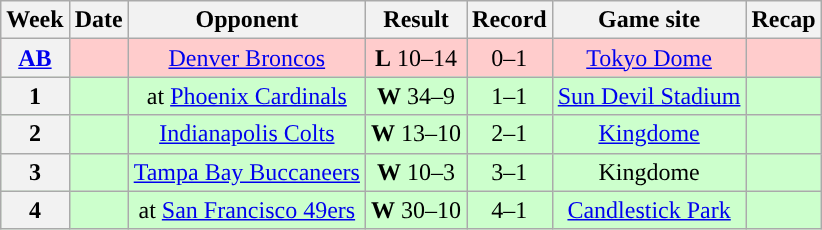<table class="wikitable" style="text-align:center">
<tr>
<th>Week</th>
<th>Date</th>
<th>Opponent</th>
<th>Result</th>
<th>Record</th>
<th>Game site</th>
<th>Recap</th>
</tr>
<tr style="background:#fcc">
<th><a href='#'>AB</a></th>
<td></td>
<td><a href='#'>Denver Broncos</a></td>
<td><strong>L</strong> 10–14</td>
<td>0–1</td>
<td> <a href='#'>Tokyo Dome</a> </td>
<td></td>
</tr>
<tr style="background:#cfc">
<th>1</th>
<td></td>
<td>at <a href='#'>Phoenix Cardinals</a></td>
<td><strong>W</strong> 34–9</td>
<td>1–1</td>
<td><a href='#'>Sun Devil Stadium</a></td>
<td></td>
</tr>
<tr style="background:#cfc">
<th>2</th>
<td></td>
<td><a href='#'>Indianapolis Colts</a></td>
<td><strong>W</strong> 13–10</td>
<td>2–1</td>
<td><a href='#'>Kingdome</a></td>
<td></td>
</tr>
<tr style="background:#cfc">
<th>3</th>
<td></td>
<td><a href='#'>Tampa Bay Buccaneers</a></td>
<td><strong>W</strong> 10–3</td>
<td>3–1</td>
<td>Kingdome</td>
<td></td>
</tr>
<tr style="background:#cfc">
<th>4</th>
<td></td>
<td>at <a href='#'>San Francisco 49ers</a></td>
<td><strong>W</strong> 30–10</td>
<td>4–1</td>
<td><a href='#'>Candlestick Park</a></td>
<td></td>
</tr>
</table>
